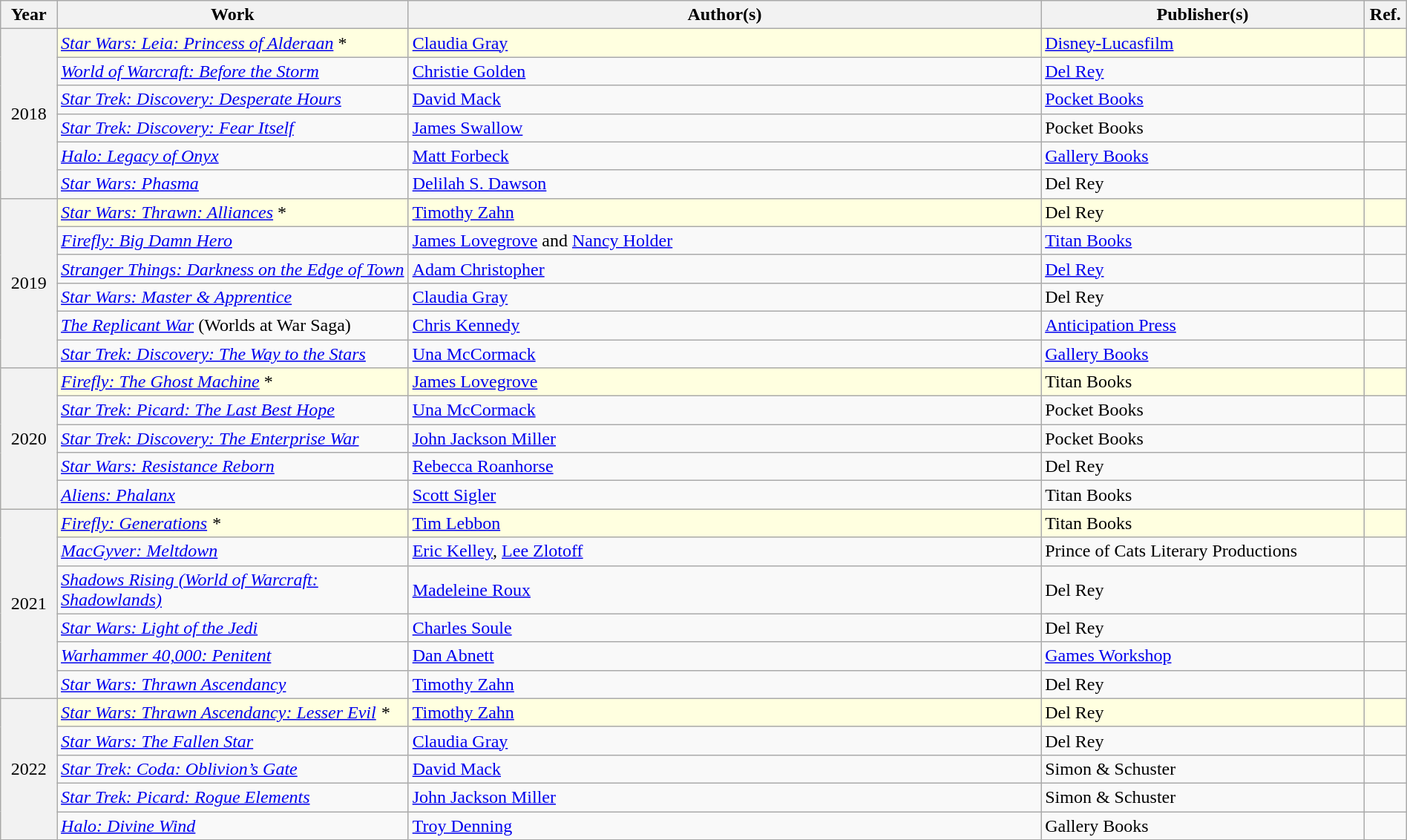<table class="wikitable mw-collapsible" style="width:100%; margin:1em auto 1em auto;">
<tr>
<th style="width:4%;" scope="col">Year</th>
<th style="width:25%;" scope="col">Work</th>
<th style="width:45%;" scope="col" class="unsortable">Author(s)</th>
<th style="width:23%;" scope="col" class="unsortable">Publisher(s)</th>
<th style="width:3%;" scope="col" class="unsortable">Ref.</th>
</tr>
<tr style="background:lightyellow;">
<th scope="row" rowspan="6" style="text-align:center; font-weight:normal;">2018</th>
<td><em><a href='#'>Star Wars: Leia: Princess of Alderaan</a></em> *</td>
<td><a href='#'>Claudia Gray</a></td>
<td><a href='#'>Disney-Lucasfilm</a></td>
<td style="text-align:center;"></td>
</tr>
<tr>
<td><em><a href='#'>World of Warcraft: Before the Storm</a></em></td>
<td><a href='#'>Christie Golden</a></td>
<td><a href='#'>Del Rey</a></td>
<td style="text-align:center;"></td>
</tr>
<tr>
<td><em><a href='#'>Star Trek: Discovery: Desperate Hours</a></em></td>
<td><a href='#'>David Mack</a></td>
<td><a href='#'>Pocket Books</a></td>
<td style="text-align:center;"></td>
</tr>
<tr>
<td><em><a href='#'>Star Trek: Discovery: Fear Itself</a></em></td>
<td><a href='#'>James Swallow</a></td>
<td>Pocket Books</td>
<td style="text-align:center;"></td>
</tr>
<tr>
<td><em><a href='#'>Halo: Legacy of Onyx</a></em></td>
<td><a href='#'>Matt Forbeck</a></td>
<td><a href='#'>Gallery Books</a></td>
<td style="text-align:center;"></td>
</tr>
<tr>
<td><em><a href='#'>Star Wars: Phasma</a></em></td>
<td><a href='#'>Delilah S. Dawson</a></td>
<td>Del Rey</td>
<td style="text-align:center;"></td>
</tr>
<tr style="background:lightyellow;">
<th rowspan="6" style="text-align:center; font-weight:normal;">2019</th>
<td><em><a href='#'>Star Wars: Thrawn: Alliances</a></em> *</td>
<td><a href='#'>Timothy Zahn</a></td>
<td>Del Rey</td>
<td style="text-align:center;"></td>
</tr>
<tr>
<td><em><a href='#'>Firefly: Big Damn Hero</a></em></td>
<td><a href='#'>James Lovegrove</a> and <a href='#'>Nancy Holder</a></td>
<td><a href='#'>Titan Books</a></td>
<td style="text-align:center;"></td>
</tr>
<tr>
<td><em><a href='#'>Stranger Things: Darkness on the Edge of Town</a></em></td>
<td><a href='#'>Adam Christopher</a></td>
<td><a href='#'>Del Rey</a></td>
<td style="text-align:center;"></td>
</tr>
<tr>
<td><em><a href='#'>Star Wars: Master & Apprentice</a></em></td>
<td><a href='#'>Claudia Gray</a></td>
<td>Del Rey</td>
<td style="text-align:center;"></td>
</tr>
<tr>
<td><em><a href='#'>The Replicant War</a></em> (Worlds at War Saga)</td>
<td><a href='#'>Chris Kennedy</a></td>
<td><a href='#'>Anticipation Press</a></td>
<td style="text-align:center;"></td>
</tr>
<tr>
<td><em><a href='#'>Star Trek: Discovery: The Way to the Stars</a></em></td>
<td><a href='#'>Una McCormack</a></td>
<td><a href='#'>Gallery Books</a></td>
<td style="text-align:center;"></td>
</tr>
<tr style="background:lightyellow;">
<th rowspan="5" style="text-align:center; font-weight:normal;">2020</th>
<td><em><a href='#'>Firefly: The Ghost Machine</a></em> *</td>
<td><a href='#'>James Lovegrove</a></td>
<td>Titan Books</td>
<td style="text-align:center;"></td>
</tr>
<tr>
<td><em><a href='#'>Star Trek: Picard: The Last Best Hope</a></em></td>
<td><a href='#'>Una McCormack</a></td>
<td>Pocket Books</td>
<td style="text-align:center;"></td>
</tr>
<tr>
<td><em><a href='#'>Star Trek: Discovery: The Enterprise War</a></em></td>
<td><a href='#'>John Jackson Miller</a></td>
<td>Pocket Books</td>
<td style="text-align:center;"></td>
</tr>
<tr>
<td><em><a href='#'>Star Wars: Resistance Reborn</a></em></td>
<td><a href='#'>Rebecca Roanhorse</a></td>
<td>Del Rey</td>
<td style="text-align:center;"></td>
</tr>
<tr>
<td><em><a href='#'>Aliens: Phalanx</a></em></td>
<td><a href='#'>Scott Sigler</a></td>
<td>Titan Books</td>
<td style="text-align:center;"></td>
</tr>
<tr style="background:lightyellow;">
<th rowspan="6" style="text-align:center; font-weight:normal;">2021</th>
<td><em><a href='#'>Firefly: Generations</a> *</em></td>
<td><a href='#'>Tim Lebbon</a></td>
<td>Titan Books</td>
<td style="text-align:center;"></td>
</tr>
<tr>
<td><em><a href='#'>MacGyver: Meltdown</a></em></td>
<td><a href='#'>Eric Kelley</a>, <a href='#'>Lee Zlotoff</a></td>
<td>Prince of Cats Literary Productions</td>
<td style="text-align:center;"></td>
</tr>
<tr>
<td><em><a href='#'>Shadows Rising (World of Warcraft: Shadowlands)</a></em></td>
<td><a href='#'>Madeleine Roux</a></td>
<td>Del Rey</td>
<td style="text-align:center;"></td>
</tr>
<tr>
<td><em><a href='#'>Star Wars: Light of the Jedi</a></em></td>
<td><a href='#'>Charles Soule</a></td>
<td>Del Rey</td>
<td style="text-align:center;"></td>
</tr>
<tr>
<td><em><a href='#'>Warhammer 40,000: Penitent</a></em></td>
<td><a href='#'>Dan Abnett</a></td>
<td><a href='#'>Games Workshop</a></td>
<td style="text-align:center;"></td>
</tr>
<tr>
<td><em><a href='#'>Star Wars: Thrawn Ascendancy</a></em></td>
<td><a href='#'>Timothy Zahn</a></td>
<td>Del Rey</td>
<td style="text-align:center;"></td>
</tr>
<tr style="background:lightyellow;">
<th rowspan="5" style="text-align:center; font-weight:normal;">2022</th>
<td><em><a href='#'>Star Wars: Thrawn Ascendancy: Lesser Evil</a> *</em></td>
<td><a href='#'>Timothy Zahn</a></td>
<td>Del Rey</td>
<td style="text-align:center;"></td>
</tr>
<tr>
<td><em><a href='#'>Star Wars: The Fallen Star</a></em></td>
<td><a href='#'>Claudia Gray</a></td>
<td>Del Rey</td>
<td style="text-align:center;"></td>
</tr>
<tr>
<td><em><a href='#'>Star Trek: Coda: Oblivion’s Gate</a></em></td>
<td><a href='#'>David Mack</a></td>
<td>Simon & Schuster</td>
<td style="text-align:center;"></td>
</tr>
<tr>
<td><em><a href='#'>Star Trek: Picard: Rogue Elements</a></em></td>
<td><a href='#'>John Jackson Miller</a></td>
<td>Simon & Schuster</td>
<td style="text-align:center;"></td>
</tr>
<tr>
<td><em><a href='#'>Halo: Divine Wind</a></em></td>
<td><a href='#'>Troy Denning</a></td>
<td>Gallery Books</td>
<td style="text-align:center;"></td>
</tr>
</table>
